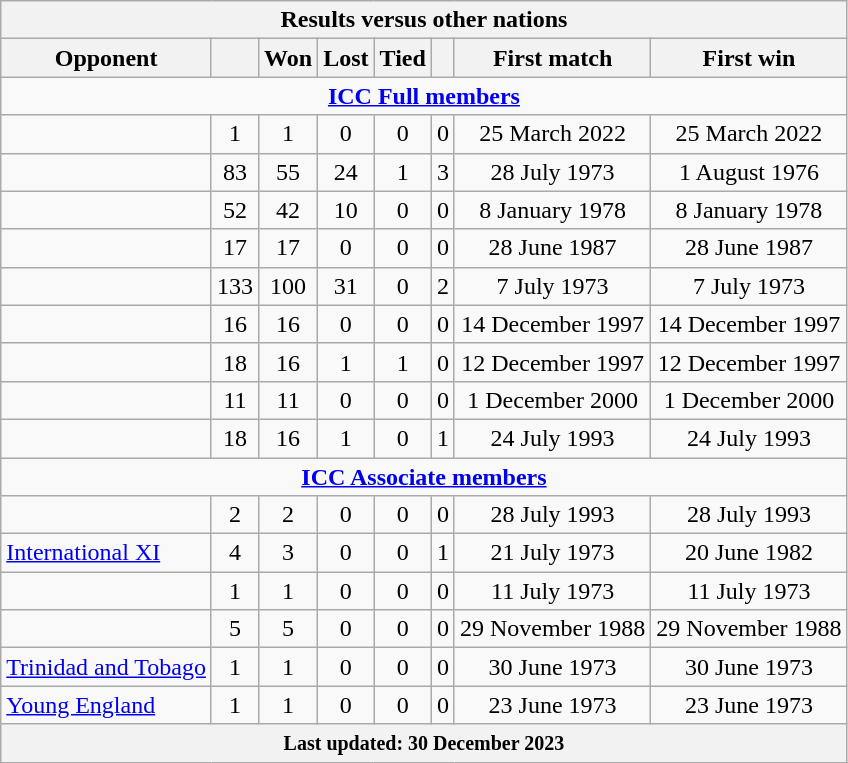<table class="wikitable" style="text-align: center;">
<tr>
<th colspan=8>Results versus other nations</th>
</tr>
<tr>
<th>Opponent</th>
<th></th>
<th>Won</th>
<th>Lost</th>
<th>Tied</th>
<th></th>
<th>First match</th>
<th>First win</th>
</tr>
<tr>
<td colspan="8" style="text-align:center;"><strong><a href='#'>ICC Full members</a></strong></td>
</tr>
<tr>
<td align=left></td>
<td>1</td>
<td>1</td>
<td>0</td>
<td>0</td>
<td>0</td>
<td>25 March 2022</td>
<td>25 March 2022</td>
</tr>
<tr>
<td align=left></td>
<td>83</td>
<td>55</td>
<td>24</td>
<td>1</td>
<td>3</td>
<td>28 July 1973</td>
<td>1 August 1976</td>
</tr>
<tr>
<td align=left></td>
<td>52</td>
<td>42</td>
<td>10</td>
<td>0</td>
<td>0</td>
<td>8 January 1978</td>
<td>8 January 1978</td>
</tr>
<tr>
<td align=left></td>
<td>17</td>
<td>17</td>
<td>0</td>
<td>0</td>
<td>0</td>
<td>28 June 1987</td>
<td>28 June 1987</td>
</tr>
<tr>
<td align=left></td>
<td>133</td>
<td>100</td>
<td>31</td>
<td>0</td>
<td>2</td>
<td>7 July 1973</td>
<td>7 July 1973</td>
</tr>
<tr>
<td align=left></td>
<td>16</td>
<td>16</td>
<td>0</td>
<td>0</td>
<td>0</td>
<td>14 December 1997</td>
<td>14 December 1997</td>
</tr>
<tr>
<td align=left></td>
<td>18</td>
<td>16</td>
<td>1</td>
<td>1</td>
<td>0</td>
<td>12 December 1997</td>
<td>12 December 1997</td>
</tr>
<tr>
<td align=left></td>
<td>11</td>
<td>11</td>
<td>0</td>
<td>0</td>
<td>0</td>
<td>1 December 2000</td>
<td>1 December 2000</td>
</tr>
<tr>
<td align=left></td>
<td>18</td>
<td>16</td>
<td>1</td>
<td>0</td>
<td>1</td>
<td>24 July 1993</td>
<td>24 July 1993</td>
</tr>
<tr>
<td colspan="8" style="text-align:center;"><strong><a href='#'>ICC Associate members</a></strong></td>
</tr>
<tr>
<td align=left></td>
<td>2</td>
<td>2</td>
<td>0</td>
<td>0</td>
<td>0</td>
<td>28 July 1993</td>
<td>28 July 1993</td>
</tr>
<tr>
<td align=left><a href='#'>International XI</a></td>
<td>4</td>
<td>3</td>
<td>0</td>
<td>0</td>
<td>1</td>
<td>21 July 1973</td>
<td>20 June 1982</td>
</tr>
<tr>
<td align=left></td>
<td>1</td>
<td>1</td>
<td>0</td>
<td>0</td>
<td>0</td>
<td>11 July 1973</td>
<td>11 July 1973</td>
</tr>
<tr>
<td align=left></td>
<td>5</td>
<td>5</td>
<td>0</td>
<td>0</td>
<td>0</td>
<td>29 November 1988</td>
<td>29 November 1988</td>
</tr>
<tr>
<td align=left><a href='#'>Trinidad and Tobago</a></td>
<td>1</td>
<td>1</td>
<td>0</td>
<td>0</td>
<td>0</td>
<td>30 June 1973</td>
<td>30 June 1973</td>
</tr>
<tr>
<td align=left><a href='#'>Young England</a></td>
<td>1</td>
<td>1</td>
<td>0</td>
<td>0</td>
<td>0</td>
<td>23 June 1973</td>
<td>23 June 1973</td>
</tr>
<tr>
<th colspan=8><small>Last updated: 30 December 2023</small></th>
</tr>
</table>
